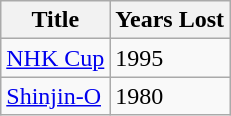<table class="wikitable">
<tr>
<th>Title</th>
<th>Years Lost</th>
</tr>
<tr>
<td> <a href='#'>NHK Cup</a></td>
<td>1995</td>
</tr>
<tr>
<td> <a href='#'>Shinjin-O</a></td>
<td>1980</td>
</tr>
</table>
